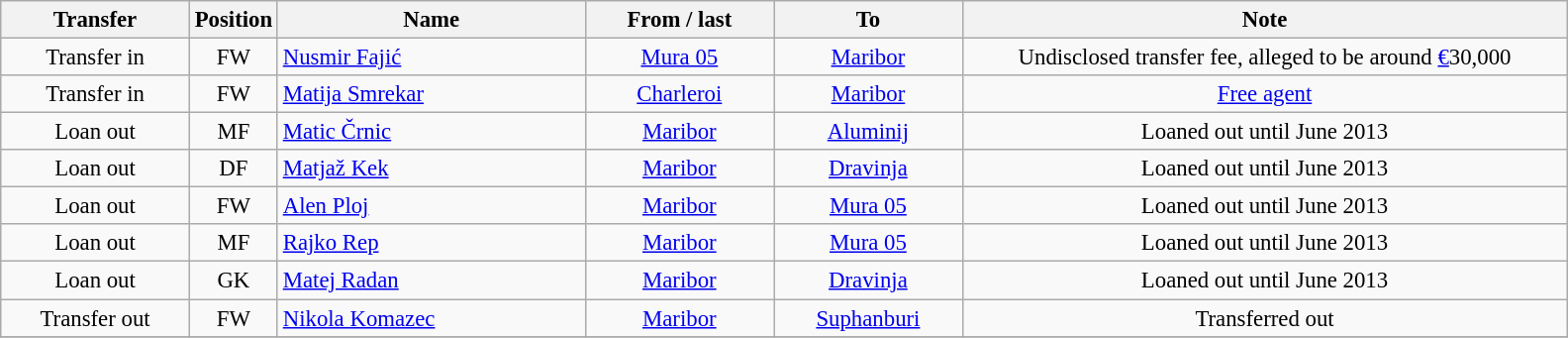<table class="wikitable" style="font-size:95%; text-align: center;">
<tr>
<th style="width:120px;">Transfer</th>
<th style="width:30px;">Position</th>
<th style="width:200px;">Name</th>
<th style="width:120px;">From / last</th>
<th style="width:120px;">To</th>
<th style="width:400px;">Note</th>
</tr>
<tr>
<td>Transfer in</td>
<td>FW</td>
<td align=left> <a href='#'>Nusmir Fajić</a></td>
<td><a href='#'>Mura 05</a></td>
<td><a href='#'>Maribor</a></td>
<td>Undisclosed transfer fee, alleged to be around <a href='#'>€</a>30,000</td>
</tr>
<tr>
<td>Transfer in</td>
<td>FW</td>
<td align=left> <a href='#'>Matija Smrekar</a></td>
<td><a href='#'>Charleroi</a></td>
<td><a href='#'>Maribor</a></td>
<td><a href='#'>Free agent</a></td>
</tr>
<tr>
<td>Loan out</td>
<td>MF</td>
<td align=left> <a href='#'>Matic Črnic</a></td>
<td><a href='#'>Maribor</a></td>
<td><a href='#'>Aluminij</a></td>
<td>Loaned out until June 2013</td>
</tr>
<tr>
<td>Loan out</td>
<td>DF</td>
<td align=left> <a href='#'>Matjaž Kek</a></td>
<td><a href='#'>Maribor</a></td>
<td><a href='#'>Dravinja</a></td>
<td>Loaned out until June 2013</td>
</tr>
<tr>
<td>Loan out</td>
<td>FW</td>
<td align=left> <a href='#'>Alen Ploj</a></td>
<td><a href='#'>Maribor</a></td>
<td><a href='#'>Mura 05</a></td>
<td>Loaned out until June 2013</td>
</tr>
<tr>
<td>Loan out</td>
<td>MF</td>
<td align=left> <a href='#'>Rajko Rep</a></td>
<td><a href='#'>Maribor</a></td>
<td><a href='#'>Mura 05</a></td>
<td>Loaned out until June 2013</td>
</tr>
<tr>
<td>Loan out</td>
<td>GK</td>
<td align=left> <a href='#'>Matej Radan</a></td>
<td><a href='#'>Maribor</a></td>
<td><a href='#'>Dravinja</a></td>
<td>Loaned out until June 2013</td>
</tr>
<tr>
<td>Transfer out</td>
<td>FW</td>
<td align=left> <a href='#'>Nikola Komazec</a></td>
<td><a href='#'>Maribor</a></td>
<td><a href='#'>Suphanburi</a></td>
<td>Transferred out</td>
</tr>
<tr>
</tr>
</table>
